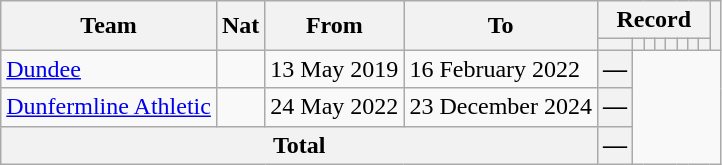<table class="wikitable" style="text-align: center">
<tr>
<th rowspan="2">Team</th>
<th rowspan="2">Nat</th>
<th rowspan="2">From</th>
<th rowspan="2">To</th>
<th colspan="8">Record</th>
<th rowspan=2></th>
</tr>
<tr>
<th></th>
<th></th>
<th></th>
<th></th>
<th></th>
<th></th>
<th></th>
<th></th>
</tr>
<tr>
<td align=left><a href='#'>Dundee</a></td>
<td></td>
<td align=left>13 May 2019</td>
<td align=left>16 February 2022<br></td>
<th>—</th>
</tr>
<tr>
<td align=left><a href='#'>Dunfermline Athletic</a></td>
<td></td>
<td align=left>24 May 2022</td>
<td align=left>23 December 2024<br></td>
<th>—</th>
</tr>
<tr>
<th colspan="4">Total<br></th>
<th>—</th>
</tr>
</table>
